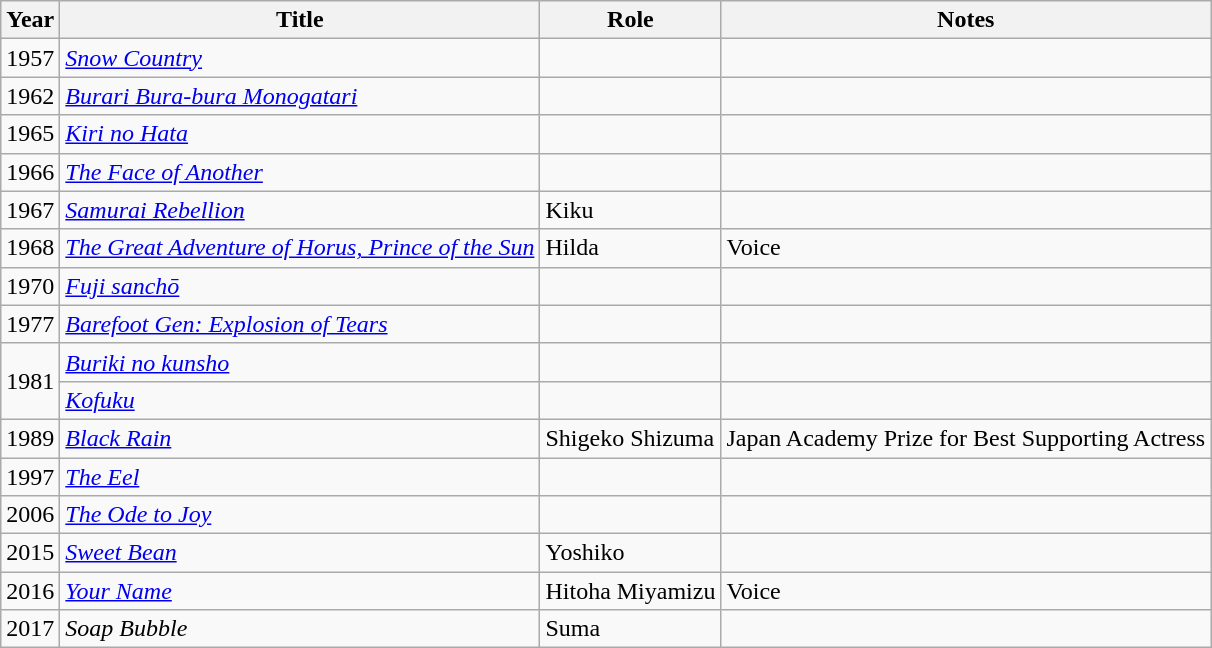<table class="wikitable sortable">
<tr>
<th>Year</th>
<th>Title</th>
<th>Role</th>
<th class="unsortable">Notes</th>
</tr>
<tr>
<td>1957</td>
<td><em><a href='#'>Snow Country</a></em></td>
<td></td>
<td></td>
</tr>
<tr>
<td>1962</td>
<td><em><a href='#'>Burari Bura-bura Monogatari</a></em></td>
<td></td>
<td></td>
</tr>
<tr>
<td>1965</td>
<td><em><a href='#'>Kiri no Hata</a></em></td>
<td></td>
<td></td>
</tr>
<tr>
<td>1966</td>
<td><em><a href='#'>The Face of Another</a></em></td>
<td></td>
<td></td>
</tr>
<tr>
<td>1967</td>
<td><em><a href='#'>Samurai Rebellion</a></em></td>
<td>Kiku</td>
<td></td>
</tr>
<tr>
<td>1968</td>
<td><em><a href='#'>The Great Adventure of Horus, Prince of the Sun</a></em></td>
<td>Hilda</td>
<td>Voice</td>
</tr>
<tr>
<td>1970</td>
<td><em><a href='#'>Fuji sanchō</a></em></td>
<td></td>
<td></td>
</tr>
<tr>
<td>1977</td>
<td><em><a href='#'>Barefoot Gen: Explosion of Tears</a></em></td>
<td></td>
<td></td>
</tr>
<tr>
<td rowspan=2>1981</td>
<td><em><a href='#'>Buriki no kunsho</a></em></td>
<td></td>
<td></td>
</tr>
<tr>
<td><em><a href='#'>Kofuku</a></em></td>
<td></td>
<td></td>
</tr>
<tr>
<td>1989</td>
<td><em><a href='#'>Black Rain</a></em></td>
<td>Shigeko Shizuma</td>
<td>Japan Academy Prize for Best Supporting Actress</td>
</tr>
<tr>
<td>1997</td>
<td><em><a href='#'>The Eel</a></em></td>
<td></td>
<td></td>
</tr>
<tr>
<td>2006</td>
<td><em><a href='#'>The Ode to Joy</a></em></td>
<td></td>
<td></td>
</tr>
<tr>
<td>2015</td>
<td><em><a href='#'>Sweet Bean</a></em></td>
<td>Yoshiko</td>
<td></td>
</tr>
<tr>
<td>2016</td>
<td><em><a href='#'>Your Name</a></em></td>
<td>Hitoha Miyamizu</td>
<td>Voice</td>
</tr>
<tr>
<td>2017</td>
<td><em>Soap Bubble</em></td>
<td>Suma</td>
<td></td>
</tr>
</table>
